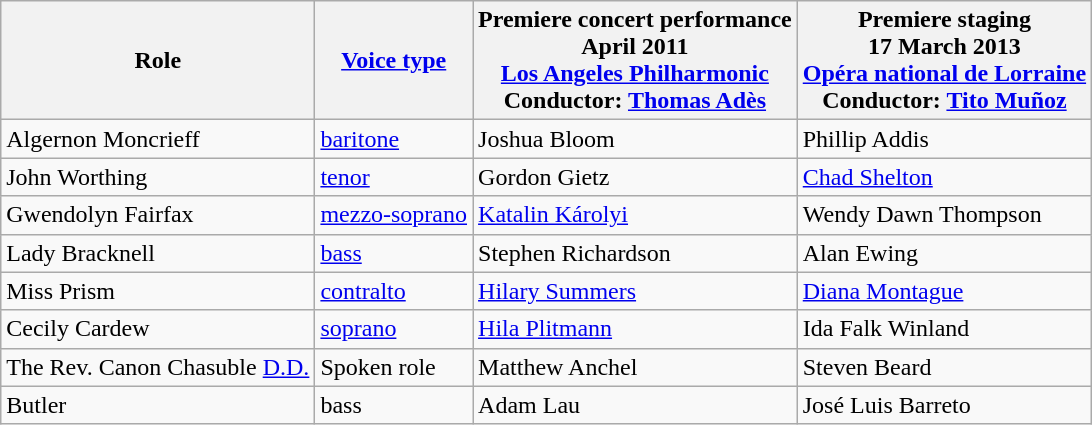<table class="wikitable">
<tr>
<th>Role</th>
<th><a href='#'>Voice type</a></th>
<th>Premiere concert performance<br>April 2011<br><a href='#'>Los Angeles Philharmonic</a><br>Conductor: <a href='#'>Thomas Adès</a></th>
<th>Premiere staging<br>17 March 2013<br><a href='#'>Opéra national de Lorraine</a><br>Conductor: <a href='#'>Tito Muñoz</a></th>
</tr>
<tr>
<td>Algernon Moncrieff</td>
<td><a href='#'>baritone</a></td>
<td>Joshua Bloom</td>
<td>Phillip Addis</td>
</tr>
<tr>
<td>John Worthing</td>
<td><a href='#'>tenor</a></td>
<td>Gordon Gietz</td>
<td><a href='#'>Chad Shelton</a></td>
</tr>
<tr>
<td>Gwendolyn Fairfax</td>
<td><a href='#'>mezzo-soprano</a></td>
<td><a href='#'>Katalin Károlyi</a></td>
<td>Wendy Dawn Thompson</td>
</tr>
<tr>
<td>Lady Bracknell</td>
<td><a href='#'>bass</a></td>
<td>Stephen Richardson</td>
<td>Alan Ewing</td>
</tr>
<tr>
<td>Miss Prism</td>
<td><a href='#'>contralto</a></td>
<td><a href='#'>Hilary Summers</a></td>
<td><a href='#'>Diana Montague</a></td>
</tr>
<tr>
<td>Cecily Cardew</td>
<td><a href='#'>soprano</a></td>
<td><a href='#'>Hila Plitmann</a></td>
<td>Ida Falk Winland</td>
</tr>
<tr>
<td>The Rev. Canon Chasuble <a href='#'>D.D.</a></td>
<td>Spoken role</td>
<td>Matthew Anchel</td>
<td>Steven Beard</td>
</tr>
<tr>
<td>Butler</td>
<td>bass</td>
<td>Adam Lau</td>
<td>José Luis Barreto</td>
</tr>
</table>
